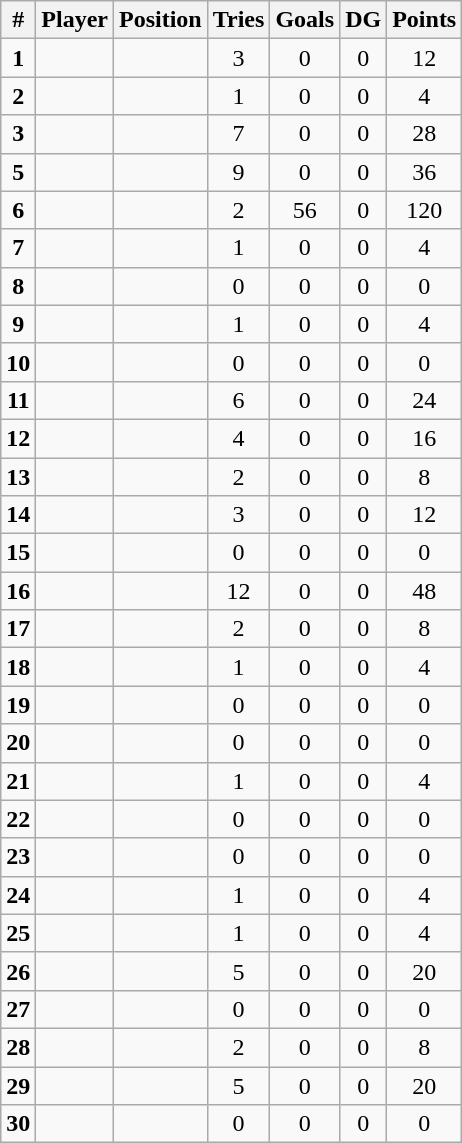<table class="wikitable sortable" style="text-align:center;">
<tr>
<th>#</th>
<th>Player</th>
<th>Position</th>
<th>Tries</th>
<th>Goals</th>
<th>DG</th>
<th>Points</th>
</tr>
<tr>
<td><strong>1</strong></td>
<td style="text-align:left;"></td>
<td></td>
<td>3</td>
<td>0</td>
<td>0</td>
<td>12</td>
</tr>
<tr>
<td><strong>2</strong></td>
<td style="text-align:left;"></td>
<td></td>
<td>1</td>
<td>0</td>
<td>0</td>
<td>4</td>
</tr>
<tr>
<td><strong>3</strong></td>
<td style="text-align:left;"></td>
<td></td>
<td>7</td>
<td>0</td>
<td>0</td>
<td>28</td>
</tr>
<tr>
<td><strong>5</strong></td>
<td style="text-align:left;"></td>
<td></td>
<td>9</td>
<td>0</td>
<td>0</td>
<td>36</td>
</tr>
<tr>
<td><strong>6</strong></td>
<td style="text-align:left;"></td>
<td></td>
<td>2</td>
<td>56</td>
<td>0</td>
<td>120</td>
</tr>
<tr>
<td><strong>7</strong></td>
<td style="text-align:left;"></td>
<td></td>
<td>1</td>
<td>0</td>
<td>0</td>
<td>4</td>
</tr>
<tr>
<td><strong>8</strong></td>
<td style="text-align:left;"></td>
<td></td>
<td>0</td>
<td>0</td>
<td>0</td>
<td>0</td>
</tr>
<tr>
<td><strong>9</strong></td>
<td style="text-align:left;"></td>
<td></td>
<td>1</td>
<td>0</td>
<td>0</td>
<td>4</td>
</tr>
<tr>
<td><strong>10</strong></td>
<td style="text-align:left;"></td>
<td></td>
<td>0</td>
<td>0</td>
<td>0</td>
<td>0</td>
</tr>
<tr>
<td><strong>11</strong></td>
<td style="text-align:left;"></td>
<td></td>
<td>6</td>
<td>0</td>
<td>0</td>
<td>24</td>
</tr>
<tr>
<td><strong>12</strong></td>
<td style="text-align:left;"></td>
<td></td>
<td>4</td>
<td>0</td>
<td>0</td>
<td>16</td>
</tr>
<tr>
<td><strong>13</strong></td>
<td style="text-align:left;"></td>
<td></td>
<td>2</td>
<td>0</td>
<td>0</td>
<td>8</td>
</tr>
<tr>
<td><strong>14</strong></td>
<td style="text-align:left;"></td>
<td></td>
<td>3</td>
<td>0</td>
<td>0</td>
<td>12</td>
</tr>
<tr>
<td><strong>15</strong></td>
<td style="text-align:left;"></td>
<td></td>
<td>0</td>
<td>0</td>
<td>0</td>
<td>0</td>
</tr>
<tr>
<td><strong>16</strong></td>
<td style="text-align:left;"></td>
<td></td>
<td>12</td>
<td>0</td>
<td>0</td>
<td>48</td>
</tr>
<tr>
<td><strong>17</strong></td>
<td style="text-align:left;"></td>
<td></td>
<td>2</td>
<td>0</td>
<td>0</td>
<td>8</td>
</tr>
<tr>
<td><strong>18</strong></td>
<td style="text-align:left;"></td>
<td></td>
<td>1</td>
<td>0</td>
<td>0</td>
<td>4</td>
</tr>
<tr>
<td><strong>19</strong></td>
<td style="text-align:left;"></td>
<td></td>
<td>0</td>
<td>0</td>
<td>0</td>
<td>0</td>
</tr>
<tr>
<td><strong>20</strong></td>
<td style="text-align:left;"></td>
<td></td>
<td>0</td>
<td>0</td>
<td>0</td>
<td>0</td>
</tr>
<tr>
<td><strong>21</strong></td>
<td style="text-align:left;"></td>
<td></td>
<td>1</td>
<td>0</td>
<td>0</td>
<td>4</td>
</tr>
<tr>
<td><strong>22</strong></td>
<td style="text-align:left;"></td>
<td></td>
<td>0</td>
<td>0</td>
<td>0</td>
<td>0</td>
</tr>
<tr>
<td><strong>23</strong></td>
<td style="text-align:left;"></td>
<td></td>
<td>0</td>
<td>0</td>
<td>0</td>
<td>0</td>
</tr>
<tr>
<td><strong>24</strong></td>
<td style="text-align:left;"></td>
<td></td>
<td>1</td>
<td>0</td>
<td>0</td>
<td>4</td>
</tr>
<tr>
<td><strong>25</strong></td>
<td style="text-align:left;"></td>
<td></td>
<td>1</td>
<td>0</td>
<td>0</td>
<td>4</td>
</tr>
<tr>
<td><strong>26</strong></td>
<td style="text-align:left;"></td>
<td></td>
<td>5</td>
<td>0</td>
<td>0</td>
<td>20</td>
</tr>
<tr>
<td><strong>27</strong></td>
<td style="text-align:left;"></td>
<td></td>
<td>0</td>
<td>0</td>
<td>0</td>
<td>0</td>
</tr>
<tr>
<td><strong>28</strong></td>
<td style="text-align:left;"></td>
<td></td>
<td>2</td>
<td>0</td>
<td>0</td>
<td>8</td>
</tr>
<tr>
<td><strong>29</strong></td>
<td style="text-align:left;"></td>
<td></td>
<td>5</td>
<td>0</td>
<td>0</td>
<td>20</td>
</tr>
<tr>
<td><strong>30</strong></td>
<td style="text-align:left;"></td>
<td></td>
<td>0</td>
<td>0</td>
<td>0</td>
<td>0</td>
</tr>
</table>
